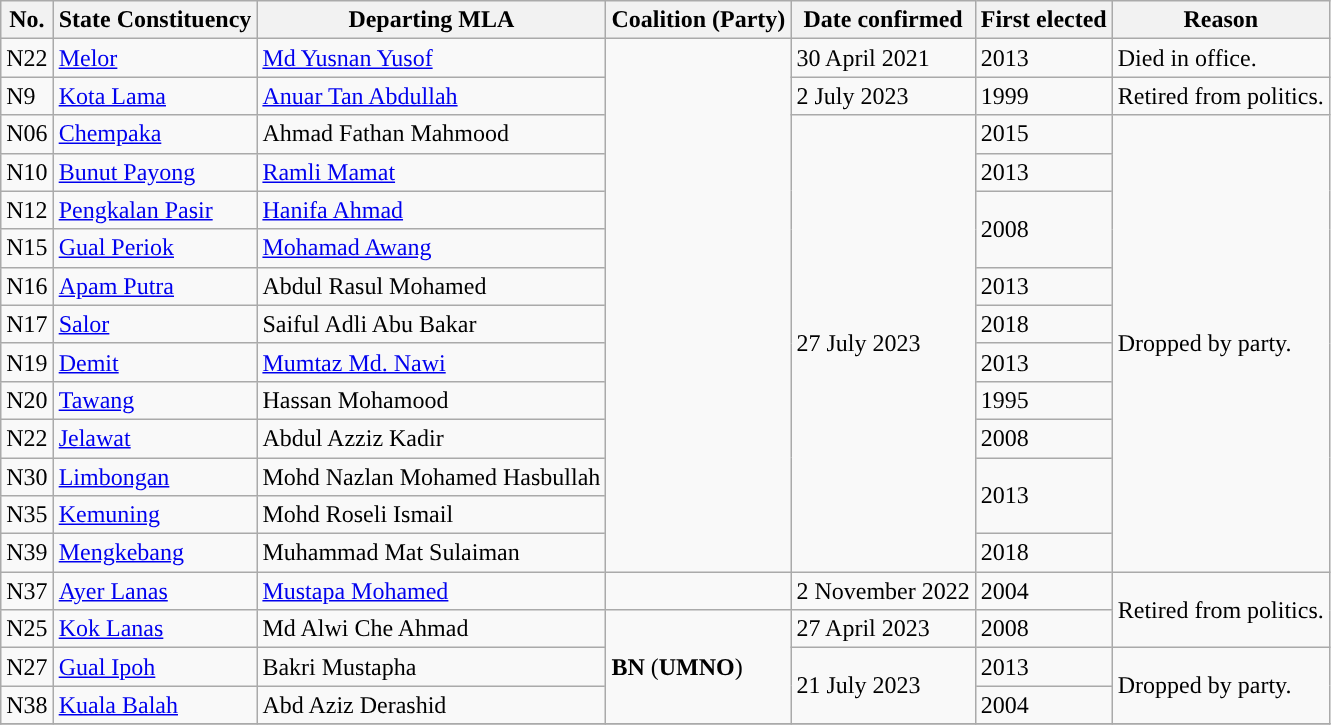<table class="wikitable">
<tr>
<th>No.</th>
<th>State Constituency</th>
<th>Departing MLA</th>
<th>Coalition (Party)</th>
<th>Date confirmed</th>
<th>First elected</th>
<th>Reason</th>
</tr>
<tr>
<td>N22</td>
<td><a href='#'>Melor</a></td>
<td><a href='#'>Md Yusnan Yusof</a></td>
<td rowspan=14></td>
<td>30 April 2021</td>
<td>2013</td>
<td>Died in office.</td>
</tr>
<tr>
<td>N9</td>
<td><a href='#'>Kota Lama</a></td>
<td><a href='#'>Anuar Tan Abdullah</a></td>
<td>2 July 2023</td>
<td>1999</td>
<td>Retired from politics.</td>
</tr>
<tr>
<td>N06</td>
<td><a href='#'>Chempaka</a></td>
<td>Ahmad Fathan Mahmood</td>
<td rowspan="12">27 July 2023</td>
<td>2015</td>
<td rowspan="12">Dropped by party.</td>
</tr>
<tr>
<td>N10</td>
<td><a href='#'>Bunut Payong</a></td>
<td><a href='#'>Ramli Mamat</a></td>
<td>2013</td>
</tr>
<tr>
<td>N12</td>
<td><a href='#'>Pengkalan Pasir</a></td>
<td><a href='#'>Hanifa Ahmad</a></td>
<td rowspan=2>2008</td>
</tr>
<tr>
<td>N15</td>
<td><a href='#'>Gual Periok</a></td>
<td><a href='#'>Mohamad Awang</a></td>
</tr>
<tr>
<td>N16</td>
<td><a href='#'>Apam Putra</a></td>
<td>Abdul Rasul Mohamed</td>
<td>2013</td>
</tr>
<tr>
<td>N17</td>
<td><a href='#'>Salor</a></td>
<td>Saiful Adli Abu Bakar</td>
<td>2018</td>
</tr>
<tr>
<td>N19</td>
<td><a href='#'>Demit</a></td>
<td><a href='#'>Mumtaz Md. Nawi</a></td>
<td>2013</td>
</tr>
<tr>
<td>N20</td>
<td><a href='#'>Tawang</a></td>
<td>Hassan Mohamood</td>
<td>1995</td>
</tr>
<tr>
<td>N22</td>
<td><a href='#'>Jelawat</a></td>
<td>Abdul Azziz Kadir</td>
<td>2008</td>
</tr>
<tr>
<td>N30</td>
<td><a href='#'>Limbongan</a></td>
<td>Mohd Nazlan Mohamed Hasbullah</td>
<td rowspan=2>2013</td>
</tr>
<tr>
<td>N35</td>
<td><a href='#'>Kemuning</a></td>
<td>Mohd Roseli Ismail</td>
</tr>
<tr>
<td>N39</td>
<td><a href='#'>Mengkebang</a></td>
<td>Muhammad Mat Sulaiman</td>
<td>2018</td>
</tr>
<tr>
<td>N37</td>
<td><a href='#'>Ayer Lanas</a></td>
<td><a href='#'>Mustapa Mohamed</a></td>
<td></td>
<td>2 November 2022</td>
<td>2004</td>
<td rowspan="2">Retired from politics.</td>
</tr>
<tr>
<td>N25</td>
<td><a href='#'>Kok Lanas</a></td>
<td>Md Alwi Che Ahmad</td>
<td rowspan=3><strong>BN</strong> (<strong>UMNO</strong>)</td>
<td>27 April 2023</td>
<td>2008</td>
</tr>
<tr>
<td>N27</td>
<td><a href='#'>Gual Ipoh</a></td>
<td>Bakri Mustapha</td>
<td rowspan=2>21 July 2023</td>
<td>2013</td>
<td rowspan=2>Dropped by party.</td>
</tr>
<tr>
<td>N38</td>
<td><a href='#'>Kuala Balah</a></td>
<td>Abd Aziz Derashid</td>
<td>2004</td>
</tr>
<tr>
</tr>
</table>
